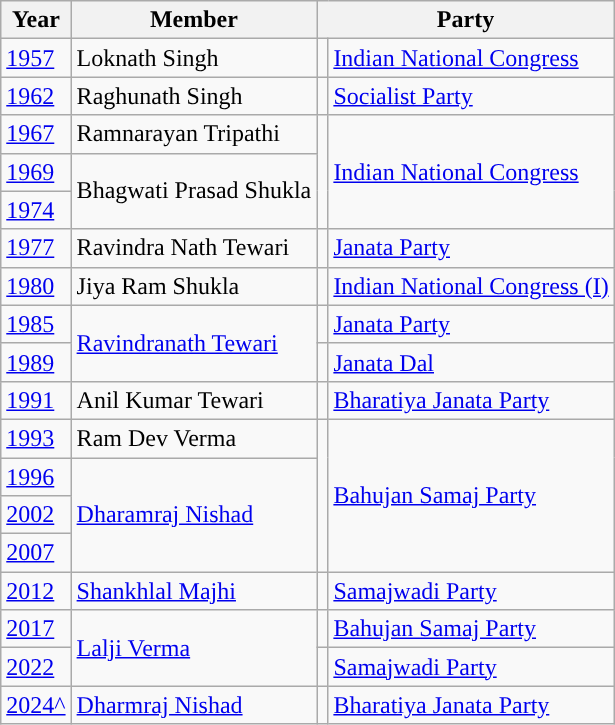<table class="wikitable">
<tr>
<th>Year</th>
<th>Member</th>
<th colspan="2">Party</th>
</tr>
<tr>
<td><a href='#'>1957</a></td>
<td>Loknath Singh</td>
<td style="background-color: "></td>
<td><a href='#'>Indian National Congress</a></td>
</tr>
<tr>
<td><a href='#'>1962</a></td>
<td>Raghunath Singh</td>
<td style="background-color: "></td>
<td><a href='#'>Socialist Party</a></td>
</tr>
<tr>
<td><a href='#'>1967</a></td>
<td>Ramnarayan Tripathi</td>
<td rowspan="3" style="background-color: "></td>
<td rowspan="3"><a href='#'>Indian National Congress</a></td>
</tr>
<tr>
<td><a href='#'>1969</a></td>
<td rowspan="2">Bhagwati Prasad Shukla</td>
</tr>
<tr>
<td><a href='#'>1974</a></td>
</tr>
<tr>
<td><a href='#'>1977</a></td>
<td>Ravindra Nath Tewari</td>
<td style="background-color: "></td>
<td><a href='#'>Janata Party</a></td>
</tr>
<tr>
<td><a href='#'>1980</a></td>
<td>Jiya Ram Shukla</td>
<td style="background-color: "></td>
<td><a href='#'>Indian National Congress (I)</a></td>
</tr>
<tr>
<td><a href='#'>1985</a></td>
<td rowspan="2"><a href='#'>Ravindranath Tewari</a></td>
<td style="background-color: "></td>
<td><a href='#'>Janata Party</a></td>
</tr>
<tr>
<td><a href='#'>1989</a></td>
<td style="background-color: "></td>
<td><a href='#'>Janata Dal</a></td>
</tr>
<tr>
<td><a href='#'>1991</a></td>
<td>Anil Kumar Tewari</td>
<td style="background-color: "></td>
<td><a href='#'>Bharatiya Janata Party</a></td>
</tr>
<tr>
<td><a href='#'>1993</a></td>
<td>Ram Dev Verma</td>
<td rowspan="4" style="background-color: "></td>
<td rowspan="4"><a href='#'>Bahujan Samaj Party</a></td>
</tr>
<tr>
<td><a href='#'>1996</a></td>
<td rowspan="3"><a href='#'>Dharamraj Nishad</a></td>
</tr>
<tr>
<td><a href='#'>2002</a></td>
</tr>
<tr>
<td><a href='#'>2007</a></td>
</tr>
<tr>
<td><a href='#'>2012</a></td>
<td><a href='#'>Shankhlal Majhi</a></td>
<td style="background-color: "></td>
<td><a href='#'>Samajwadi Party</a></td>
</tr>
<tr>
<td><a href='#'>2017</a></td>
<td rowspan="2"><a href='#'>Lalji Verma</a></td>
<td style="background-color: "></td>
<td><a href='#'>Bahujan Samaj Party</a></td>
</tr>
<tr>
<td><a href='#'>2022</a></td>
<td style="background-color: "></td>
<td><a href='#'>Samajwadi Party</a></td>
</tr>
<tr>
<td><a href='#'>2024^</a></td>
<td><a href='#'>Dharmraj Nishad</a></td>
<td style="background-color: "></td>
<td><a href='#'>Bharatiya Janata Party</a></td>
</tr>
</table>
